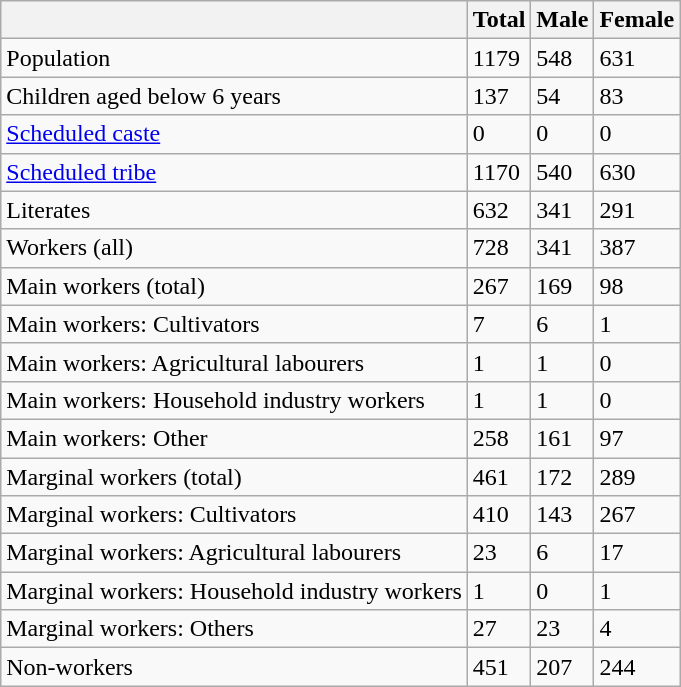<table class="wikitable sortable">
<tr>
<th></th>
<th>Total</th>
<th>Male</th>
<th>Female</th>
</tr>
<tr>
<td>Population</td>
<td>1179</td>
<td>548</td>
<td>631</td>
</tr>
<tr>
<td>Children aged below 6 years</td>
<td>137</td>
<td>54</td>
<td>83</td>
</tr>
<tr>
<td><a href='#'>Scheduled caste</a></td>
<td>0</td>
<td>0</td>
<td>0</td>
</tr>
<tr>
<td><a href='#'>Scheduled tribe</a></td>
<td>1170</td>
<td>540</td>
<td>630</td>
</tr>
<tr>
<td>Literates</td>
<td>632</td>
<td>341</td>
<td>291</td>
</tr>
<tr>
<td>Workers (all)</td>
<td>728</td>
<td>341</td>
<td>387</td>
</tr>
<tr>
<td>Main workers (total)</td>
<td>267</td>
<td>169</td>
<td>98</td>
</tr>
<tr>
<td>Main workers: Cultivators</td>
<td>7</td>
<td>6</td>
<td>1</td>
</tr>
<tr>
<td>Main workers: Agricultural labourers</td>
<td>1</td>
<td>1</td>
<td>0</td>
</tr>
<tr>
<td>Main workers: Household industry workers</td>
<td>1</td>
<td>1</td>
<td>0</td>
</tr>
<tr>
<td>Main workers: Other</td>
<td>258</td>
<td>161</td>
<td>97</td>
</tr>
<tr>
<td>Marginal workers (total)</td>
<td>461</td>
<td>172</td>
<td>289</td>
</tr>
<tr>
<td>Marginal workers: Cultivators</td>
<td>410</td>
<td>143</td>
<td>267</td>
</tr>
<tr>
<td>Marginal workers: Agricultural labourers</td>
<td>23</td>
<td>6</td>
<td>17</td>
</tr>
<tr>
<td>Marginal workers: Household industry workers</td>
<td>1</td>
<td>0</td>
<td>1</td>
</tr>
<tr>
<td>Marginal workers: Others</td>
<td>27</td>
<td>23</td>
<td>4</td>
</tr>
<tr>
<td>Non-workers</td>
<td>451</td>
<td>207</td>
<td>244</td>
</tr>
</table>
